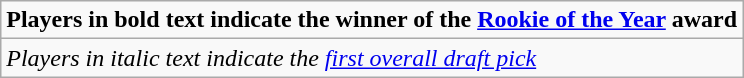<table class="wikitable">
<tr>
<td align=left><strong>Players in bold text indicate the winner of the <a href='#'>Rookie of the Year</a> award</strong></td>
</tr>
<tr>
<td align=left><em>Players in italic text indicate the <a href='#'>first overall draft pick</a></em></td>
</tr>
</table>
